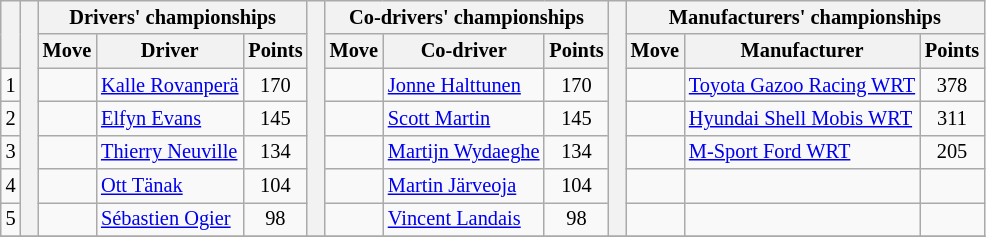<table class="wikitable" style="font-size:85%;">
<tr>
<th rowspan="2"></th>
<th rowspan="7" style="width:5px;"></th>
<th colspan="3">Drivers' championships</th>
<th rowspan="7" style="width:5px;"></th>
<th colspan="3" nowrap>Co-drivers' championships</th>
<th rowspan="7" style="width:5px;"></th>
<th colspan="3" nowrap>Manufacturers' championships</th>
</tr>
<tr>
<th>Move</th>
<th>Driver</th>
<th>Points</th>
<th>Move</th>
<th>Co-driver</th>
<th>Points</th>
<th>Move</th>
<th>Manufacturer</th>
<th>Points</th>
</tr>
<tr>
<td align="center">1</td>
<td align="center"></td>
<td><a href='#'>Kalle Rovanperä</a></td>
<td align="center">170</td>
<td align="center"></td>
<td><a href='#'>Jonne Halttunen</a></td>
<td align="center">170</td>
<td align="center"></td>
<td><a href='#'>Toyota Gazoo Racing WRT</a></td>
<td align="center">378</td>
</tr>
<tr>
<td align="center">2</td>
<td align="center"></td>
<td><a href='#'>Elfyn Evans</a></td>
<td align="center">145</td>
<td align="center"></td>
<td><a href='#'>Scott Martin</a></td>
<td align="center">145</td>
<td align="center"></td>
<td><a href='#'>Hyundai Shell Mobis WRT</a></td>
<td align="center">311</td>
</tr>
<tr>
<td align="center">3</td>
<td align="center"></td>
<td><a href='#'>Thierry Neuville</a></td>
<td align="center">134</td>
<td align="center"></td>
<td><a href='#'>Martijn Wydaeghe</a></td>
<td align="center">134</td>
<td align="center"></td>
<td><a href='#'>M-Sport Ford WRT</a></td>
<td align="center">205</td>
</tr>
<tr>
<td align="center">4</td>
<td align="center"></td>
<td><a href='#'>Ott Tänak</a></td>
<td align="center">104</td>
<td align="center"></td>
<td><a href='#'>Martin Järveoja</a></td>
<td align="center">104</td>
<td></td>
<td></td>
<td></td>
</tr>
<tr>
<td align="center">5</td>
<td align="center"></td>
<td><a href='#'>Sébastien Ogier</a></td>
<td align="center">98</td>
<td align="center"></td>
<td><a href='#'>Vincent Landais</a></td>
<td align="center">98</td>
<td></td>
<td></td>
<td></td>
</tr>
<tr>
</tr>
</table>
